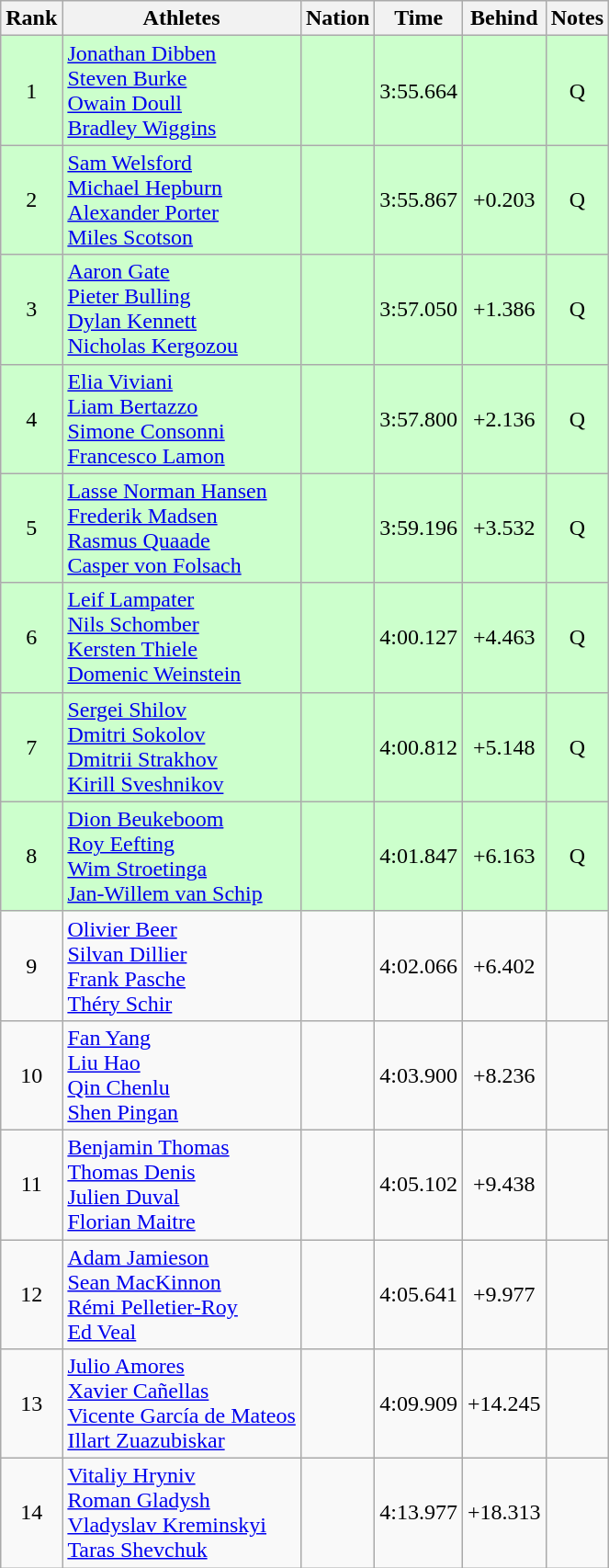<table class="wikitable sortable" style="text-align:center">
<tr>
<th>Rank</th>
<th>Athletes</th>
<th>Nation</th>
<th>Time</th>
<th>Behind</th>
<th>Notes</th>
</tr>
<tr bgcolor=ccffcc>
<td>1</td>
<td align=left><a href='#'>Jonathan Dibben</a><br><a href='#'>Steven Burke</a><br><a href='#'>Owain Doull</a><br><a href='#'>Bradley Wiggins</a></td>
<td align=left></td>
<td>3:55.664</td>
<td></td>
<td>Q</td>
</tr>
<tr bgcolor=ccffcc>
<td>2</td>
<td align=left><a href='#'>Sam Welsford</a><br><a href='#'>Michael Hepburn</a><br><a href='#'>Alexander Porter</a><br><a href='#'>Miles Scotson</a></td>
<td align=left></td>
<td>3:55.867</td>
<td>+0.203</td>
<td>Q</td>
</tr>
<tr bgcolor=ccffcc>
<td>3</td>
<td align=left><a href='#'>Aaron Gate</a><br><a href='#'>Pieter Bulling</a><br><a href='#'>Dylan Kennett</a><br><a href='#'>Nicholas Kergozou</a></td>
<td align=left></td>
<td>3:57.050</td>
<td>+1.386</td>
<td>Q</td>
</tr>
<tr bgcolor=ccffcc>
<td>4</td>
<td align=left><a href='#'>Elia Viviani</a><br><a href='#'>Liam Bertazzo</a><br><a href='#'>Simone Consonni</a><br><a href='#'>Francesco Lamon</a></td>
<td align=left></td>
<td>3:57.800</td>
<td>+2.136</td>
<td>Q</td>
</tr>
<tr bgcolor=ccffcc>
<td>5</td>
<td align=left><a href='#'>Lasse Norman Hansen</a><br><a href='#'>Frederik Madsen</a><br><a href='#'>Rasmus Quaade</a><br><a href='#'>Casper von Folsach</a></td>
<td align=left></td>
<td>3:59.196</td>
<td>+3.532</td>
<td>Q</td>
</tr>
<tr bgcolor=ccffcc>
<td>6</td>
<td align=left><a href='#'>Leif Lampater</a><br><a href='#'>Nils Schomber</a><br><a href='#'>Kersten Thiele</a><br><a href='#'>Domenic Weinstein</a></td>
<td align=left></td>
<td>4:00.127</td>
<td>+4.463</td>
<td>Q</td>
</tr>
<tr bgcolor=ccffcc>
<td>7</td>
<td align=left><a href='#'>Sergei Shilov</a><br><a href='#'>Dmitri Sokolov</a><br><a href='#'>Dmitrii Strakhov</a><br><a href='#'>Kirill Sveshnikov</a></td>
<td align=left></td>
<td>4:00.812</td>
<td>+5.148</td>
<td>Q</td>
</tr>
<tr bgcolor=ccffcc>
<td>8</td>
<td align=left><a href='#'>Dion Beukeboom</a><br><a href='#'>Roy Eefting</a><br><a href='#'>Wim Stroetinga</a><br><a href='#'>Jan-Willem van Schip</a></td>
<td align=left></td>
<td>4:01.847</td>
<td>+6.163</td>
<td>Q</td>
</tr>
<tr>
<td>9</td>
<td align=left><a href='#'>Olivier Beer</a><br><a href='#'>Silvan Dillier</a><br><a href='#'>Frank Pasche</a><br><a href='#'>Théry Schir</a></td>
<td align=left></td>
<td>4:02.066</td>
<td>+6.402</td>
<td></td>
</tr>
<tr>
<td>10</td>
<td align=left><a href='#'>Fan Yang</a><br><a href='#'>Liu Hao</a><br><a href='#'>Qin Chenlu</a><br><a href='#'>Shen Pingan</a></td>
<td align=left></td>
<td>4:03.900</td>
<td>+8.236</td>
<td></td>
</tr>
<tr>
<td>11</td>
<td align=left><a href='#'>Benjamin Thomas</a><br><a href='#'>Thomas Denis</a><br><a href='#'>Julien Duval</a><br><a href='#'>Florian Maitre</a></td>
<td align=left></td>
<td>4:05.102</td>
<td>+9.438</td>
<td></td>
</tr>
<tr>
<td>12</td>
<td align=left><a href='#'>Adam Jamieson</a><br><a href='#'>Sean MacKinnon</a><br><a href='#'>Rémi Pelletier-Roy</a><br><a href='#'>Ed Veal</a></td>
<td align=left></td>
<td>4:05.641</td>
<td>+9.977</td>
<td></td>
</tr>
<tr>
<td>13</td>
<td align=left><a href='#'>Julio Amores</a><br><a href='#'>Xavier Cañellas</a><br><a href='#'>Vicente García de Mateos</a><br><a href='#'>Illart Zuazubiskar</a></td>
<td align=left></td>
<td>4:09.909</td>
<td>+14.245</td>
<td></td>
</tr>
<tr>
<td>14</td>
<td align=left><a href='#'>Vitaliy Hryniv</a><br><a href='#'>Roman Gladysh</a><br><a href='#'>Vladyslav Kreminskyi</a><br><a href='#'>Taras Shevchuk</a></td>
<td align=left></td>
<td>4:13.977</td>
<td>+18.313</td>
<td></td>
</tr>
</table>
